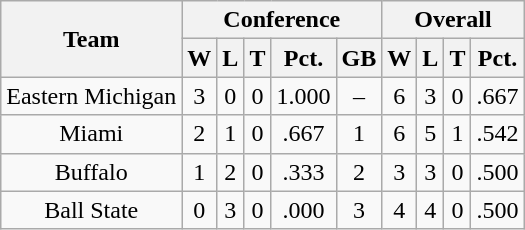<table class="wikitable" style="text-align:center;">
<tr>
<th rowspan=2>Team</th>
<th colspan=5>Conference</th>
<th colspan=4>Overall</th>
</tr>
<tr>
<th>W</th>
<th>L</th>
<th>T</th>
<th>Pct.</th>
<th>GB</th>
<th>W</th>
<th>L</th>
<th>T</th>
<th>Pct.</th>
</tr>
<tr>
<td>Eastern Michigan</td>
<td>3</td>
<td>0</td>
<td>0</td>
<td>1.000</td>
<td>–</td>
<td>6</td>
<td>3</td>
<td>0</td>
<td>.667</td>
</tr>
<tr>
<td>Miami</td>
<td>2</td>
<td>1</td>
<td>0</td>
<td>.667</td>
<td>1</td>
<td>6</td>
<td>5</td>
<td>1</td>
<td>.542</td>
</tr>
<tr>
<td>Buffalo</td>
<td>1</td>
<td>2</td>
<td>0</td>
<td>.333</td>
<td>2</td>
<td>3</td>
<td>3</td>
<td>0</td>
<td>.500</td>
</tr>
<tr>
<td>Ball State</td>
<td>0</td>
<td>3</td>
<td>0</td>
<td>.000</td>
<td>3</td>
<td>4</td>
<td>4</td>
<td>0</td>
<td>.500</td>
</tr>
</table>
